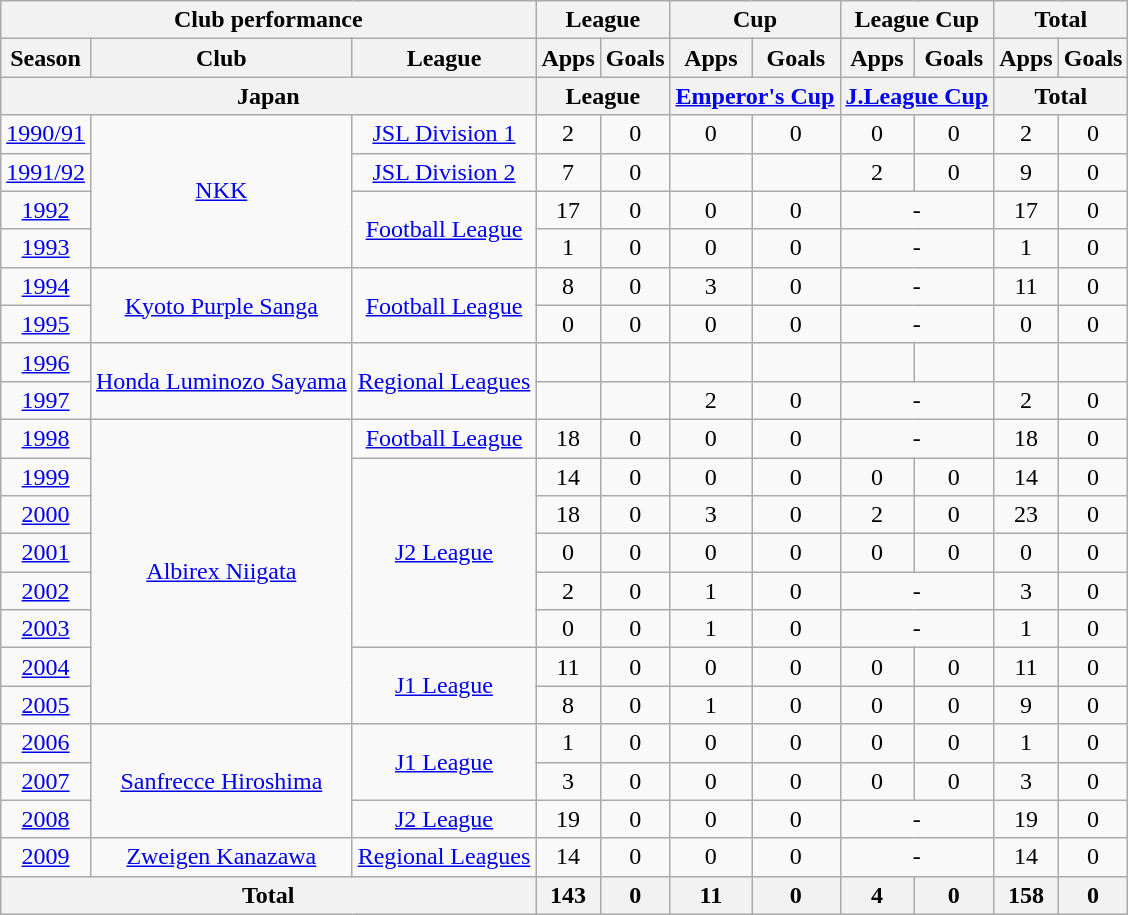<table class="wikitable" style="text-align:center;">
<tr>
<th colspan=3>Club performance</th>
<th colspan=2>League</th>
<th colspan=2>Cup</th>
<th colspan=2>League Cup</th>
<th colspan=2>Total</th>
</tr>
<tr>
<th>Season</th>
<th>Club</th>
<th>League</th>
<th>Apps</th>
<th>Goals</th>
<th>Apps</th>
<th>Goals</th>
<th>Apps</th>
<th>Goals</th>
<th>Apps</th>
<th>Goals</th>
</tr>
<tr>
<th colspan=3>Japan</th>
<th colspan=2>League</th>
<th colspan=2><a href='#'>Emperor's Cup</a></th>
<th colspan=2><a href='#'>J.League Cup</a></th>
<th colspan=2>Total</th>
</tr>
<tr>
<td><a href='#'>1990/91</a></td>
<td rowspan="4"><a href='#'>NKK</a></td>
<td><a href='#'>JSL Division 1</a></td>
<td>2</td>
<td>0</td>
<td>0</td>
<td>0</td>
<td>0</td>
<td>0</td>
<td>2</td>
<td>0</td>
</tr>
<tr>
<td><a href='#'>1991/92</a></td>
<td><a href='#'>JSL Division 2</a></td>
<td>7</td>
<td>0</td>
<td></td>
<td></td>
<td>2</td>
<td>0</td>
<td>9</td>
<td>0</td>
</tr>
<tr>
<td><a href='#'>1992</a></td>
<td rowspan="2"><a href='#'>Football League</a></td>
<td>17</td>
<td>0</td>
<td>0</td>
<td>0</td>
<td colspan="2">-</td>
<td>17</td>
<td>0</td>
</tr>
<tr>
<td><a href='#'>1993</a></td>
<td>1</td>
<td>0</td>
<td>0</td>
<td>0</td>
<td colspan="2">-</td>
<td>1</td>
<td>0</td>
</tr>
<tr>
<td><a href='#'>1994</a></td>
<td rowspan="2"><a href='#'>Kyoto Purple Sanga</a></td>
<td rowspan="2"><a href='#'>Football League</a></td>
<td>8</td>
<td>0</td>
<td>3</td>
<td>0</td>
<td colspan="2">-</td>
<td>11</td>
<td>0</td>
</tr>
<tr>
<td><a href='#'>1995</a></td>
<td>0</td>
<td>0</td>
<td>0</td>
<td>0</td>
<td colspan="2">-</td>
<td>0</td>
<td>0</td>
</tr>
<tr>
<td><a href='#'>1996</a></td>
<td rowspan="2"><a href='#'>Honda Luminozo Sayama</a></td>
<td rowspan="2"><a href='#'>Regional Leagues</a></td>
<td></td>
<td></td>
<td></td>
<td></td>
<td></td>
<td></td>
<td></td>
<td></td>
</tr>
<tr>
<td><a href='#'>1997</a></td>
<td></td>
<td></td>
<td>2</td>
<td>0</td>
<td colspan="2">-</td>
<td>2</td>
<td>0</td>
</tr>
<tr>
<td><a href='#'>1998</a></td>
<td rowspan="8"><a href='#'>Albirex Niigata</a></td>
<td><a href='#'>Football League</a></td>
<td>18</td>
<td>0</td>
<td>0</td>
<td>0</td>
<td colspan="2">-</td>
<td>18</td>
<td>0</td>
</tr>
<tr>
<td><a href='#'>1999</a></td>
<td rowspan="5"><a href='#'>J2 League</a></td>
<td>14</td>
<td>0</td>
<td>0</td>
<td>0</td>
<td>0</td>
<td>0</td>
<td>14</td>
<td>0</td>
</tr>
<tr>
<td><a href='#'>2000</a></td>
<td>18</td>
<td>0</td>
<td>3</td>
<td>0</td>
<td>2</td>
<td>0</td>
<td>23</td>
<td>0</td>
</tr>
<tr>
<td><a href='#'>2001</a></td>
<td>0</td>
<td>0</td>
<td>0</td>
<td>0</td>
<td>0</td>
<td>0</td>
<td>0</td>
<td>0</td>
</tr>
<tr>
<td><a href='#'>2002</a></td>
<td>2</td>
<td>0</td>
<td>1</td>
<td>0</td>
<td colspan="2">-</td>
<td>3</td>
<td>0</td>
</tr>
<tr>
<td><a href='#'>2003</a></td>
<td>0</td>
<td>0</td>
<td>1</td>
<td>0</td>
<td colspan="2">-</td>
<td>1</td>
<td>0</td>
</tr>
<tr>
<td><a href='#'>2004</a></td>
<td rowspan="2"><a href='#'>J1 League</a></td>
<td>11</td>
<td>0</td>
<td>0</td>
<td>0</td>
<td>0</td>
<td>0</td>
<td>11</td>
<td>0</td>
</tr>
<tr>
<td><a href='#'>2005</a></td>
<td>8</td>
<td>0</td>
<td>1</td>
<td>0</td>
<td>0</td>
<td>0</td>
<td>9</td>
<td>0</td>
</tr>
<tr>
<td><a href='#'>2006</a></td>
<td rowspan="3"><a href='#'>Sanfrecce Hiroshima</a></td>
<td rowspan="2"><a href='#'>J1 League</a></td>
<td>1</td>
<td>0</td>
<td>0</td>
<td>0</td>
<td>0</td>
<td>0</td>
<td>1</td>
<td>0</td>
</tr>
<tr>
<td><a href='#'>2007</a></td>
<td>3</td>
<td>0</td>
<td>0</td>
<td>0</td>
<td>0</td>
<td>0</td>
<td>3</td>
<td>0</td>
</tr>
<tr>
<td><a href='#'>2008</a></td>
<td><a href='#'>J2 League</a></td>
<td>19</td>
<td>0</td>
<td>0</td>
<td>0</td>
<td colspan="2">-</td>
<td>19</td>
<td>0</td>
</tr>
<tr>
<td><a href='#'>2009</a></td>
<td><a href='#'>Zweigen Kanazawa</a></td>
<td><a href='#'>Regional Leagues</a></td>
<td>14</td>
<td>0</td>
<td>0</td>
<td>0</td>
<td colspan="2">-</td>
<td>14</td>
<td>0</td>
</tr>
<tr>
<th colspan=3>Total</th>
<th>143</th>
<th>0</th>
<th>11</th>
<th>0</th>
<th>4</th>
<th>0</th>
<th>158</th>
<th>0</th>
</tr>
</table>
